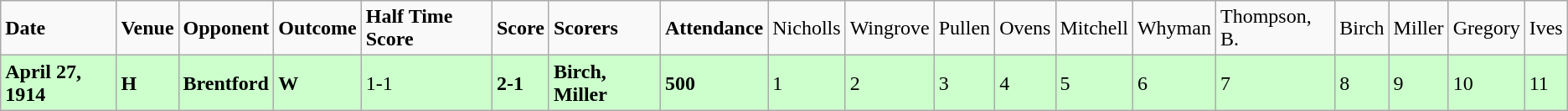<table class="wikitable">
<tr>
<td><strong>Date</strong></td>
<td><strong>Venue</strong></td>
<td><strong>Opponent</strong></td>
<td><strong>Outcome</strong></td>
<td><strong>Half Time Score</strong></td>
<td><strong>Score</strong></td>
<td><strong>Scorers</strong></td>
<td><strong>Attendance</strong></td>
<td>Nicholls</td>
<td>Wingrove</td>
<td>Pullen</td>
<td>Ovens</td>
<td>Mitchell</td>
<td>Whyman</td>
<td>Thompson, B.</td>
<td>Birch</td>
<td>Miller</td>
<td>Gregory</td>
<td>Ives</td>
</tr>
<tr bgcolor="#CCFFCC">
<td><strong>April 27, 1914</strong></td>
<td><strong>H</strong></td>
<td><strong>Brentford</strong></td>
<td><strong>W</strong></td>
<td>1-1</td>
<td><strong>2-1</strong></td>
<td><strong>Birch, Miller</strong></td>
<td><strong>500</strong></td>
<td>1</td>
<td>2</td>
<td>3</td>
<td>4</td>
<td>5</td>
<td>6</td>
<td>7</td>
<td>8</td>
<td>9</td>
<td>10</td>
<td>11</td>
</tr>
</table>
